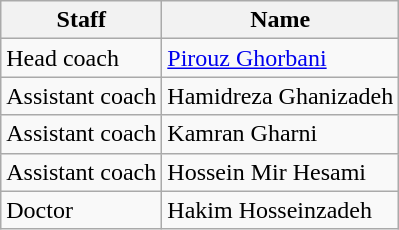<table class="wikitable" style="text-align: left">
<tr>
<th>Staff </th>
<th>Name</th>
</tr>
<tr>
<td>Head coach</td>
<td> <a href='#'>Pirouz Ghorbani</a></td>
</tr>
<tr>
<td>Assistant coach</td>
<td> Hamidreza Ghanizadeh</td>
</tr>
<tr>
<td>Assistant coach</td>
<td> Kamran Gharni</td>
</tr>
<tr>
<td>Assistant coach</td>
<td> Hossein Mir Hesami</td>
</tr>
<tr>
<td>Doctor</td>
<td> Hakim Hosseinzadeh</td>
</tr>
</table>
